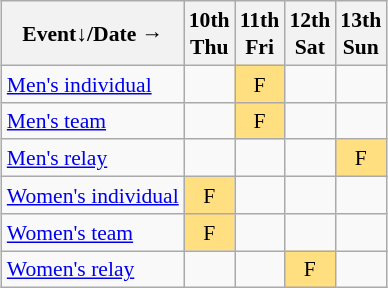<table class="wikitable" style="margin:0.5em auto; font-size:90%; line-height:1.25em; text-align:center">
<tr>
<th>Event↓/Date →</th>
<th>10th<br>Thu</th>
<th>11th<br>Fri</th>
<th>12th<br>Sat</th>
<th>13th<br>Sun</th>
</tr>
<tr>
<td align="left"><a href='#'>Men's individual</a></td>
<td></td>
<td bgcolor="#FFDF80">F</td>
<td></td>
<td></td>
</tr>
<tr>
<td align="left"><a href='#'>Men's team</a></td>
<td></td>
<td bgcolor="#FFDF80">F</td>
<td></td>
<td></td>
</tr>
<tr>
<td align="left"><a href='#'>Men's relay</a></td>
<td></td>
<td></td>
<td></td>
<td bgcolor="#FFDF80">F</td>
</tr>
<tr>
<td align="left"><a href='#'>Women's individual</a></td>
<td bgcolor="#FFDF80">F</td>
<td></td>
<td></td>
<td></td>
</tr>
<tr>
<td align="left"><a href='#'>Women's team</a></td>
<td bgcolor="#FFDF80">F</td>
<td></td>
<td></td>
<td></td>
</tr>
<tr>
<td align="left"><a href='#'>Women's relay</a></td>
<td></td>
<td></td>
<td bgcolor="#FFDF80">F</td>
<td></td>
</tr>
</table>
